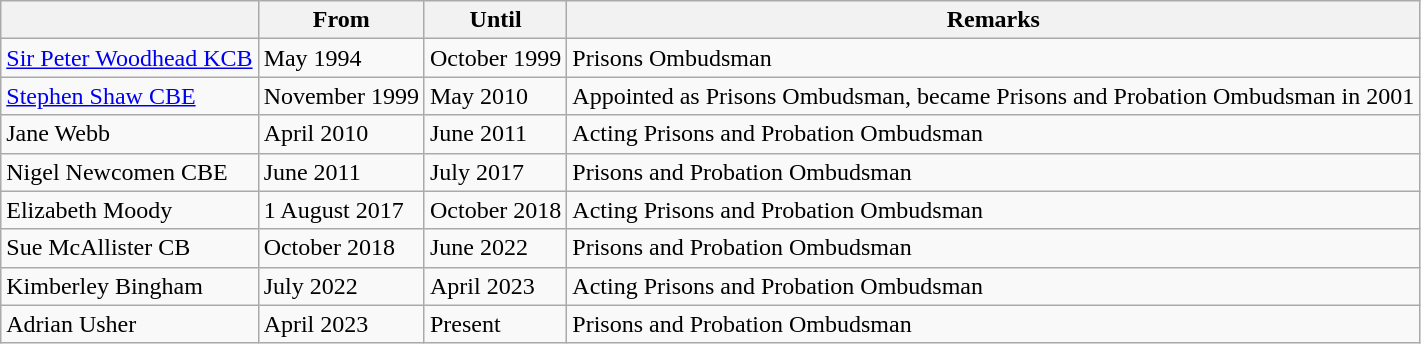<table class="wikitable sortable">
<tr>
<th></th>
<th>From</th>
<th>Until</th>
<th>Remarks</th>
</tr>
<tr>
<td><a href='#'>Sir Peter Woodhead KCB</a></td>
<td>May 1994</td>
<td>October 1999</td>
<td>Prisons Ombudsman</td>
</tr>
<tr>
<td><a href='#'>Stephen Shaw CBE</a></td>
<td>November 1999</td>
<td>May 2010</td>
<td>Appointed as Prisons Ombudsman, became Prisons and Probation Ombudsman in 2001</td>
</tr>
<tr>
<td>Jane Webb</td>
<td>April 2010</td>
<td>June 2011</td>
<td>Acting Prisons and Probation Ombudsman</td>
</tr>
<tr>
<td>Nigel Newcomen CBE</td>
<td>June 2011</td>
<td>July 2017</td>
<td>Prisons and Probation Ombudsman</td>
</tr>
<tr>
<td>Elizabeth Moody</td>
<td>1 August 2017</td>
<td>October 2018</td>
<td>Acting Prisons and Probation Ombudsman</td>
</tr>
<tr>
<td>Sue McAllister CB</td>
<td>October 2018</td>
<td>June 2022</td>
<td>Prisons and Probation Ombudsman</td>
</tr>
<tr>
<td>Kimberley Bingham</td>
<td>July 2022</td>
<td>April 2023</td>
<td>Acting Prisons and Probation Ombudsman</td>
</tr>
<tr>
<td>Adrian Usher</td>
<td>April 2023</td>
<td>Present</td>
<td>Prisons and Probation Ombudsman</td>
</tr>
</table>
